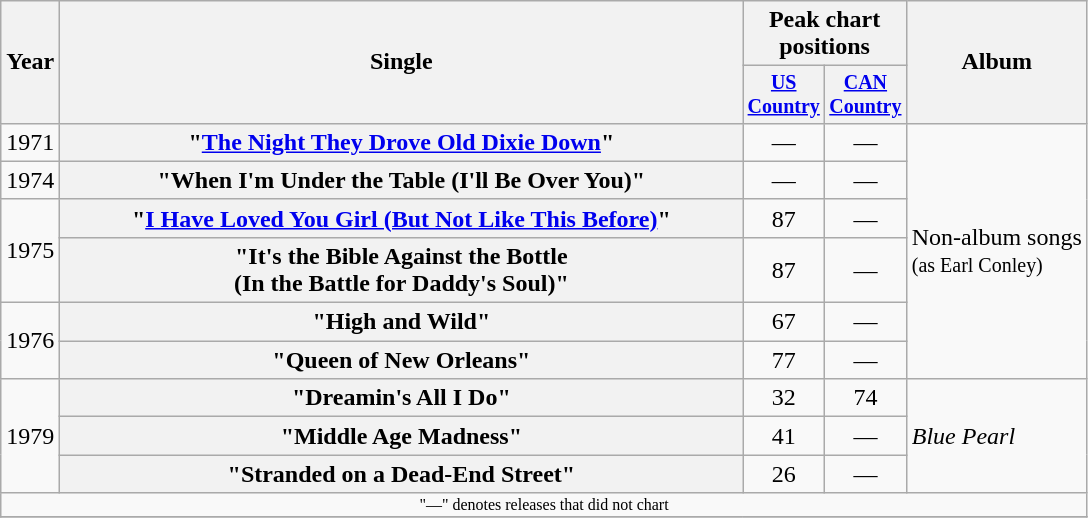<table class="wikitable plainrowheaders" style="text-align:center;">
<tr>
<th rowspan="2">Year</th>
<th rowspan="2" style="width:28em;">Single</th>
<th colspan="2">Peak chart<br>positions</th>
<th rowspan="2">Album</th>
</tr>
<tr style="font-size:smaller;">
<th width="45"><a href='#'>US Country</a><br></th>
<th width="45"><a href='#'>CAN Country</a></th>
</tr>
<tr>
<td>1971</td>
<th scope="row">"<a href='#'>The Night They Drove Old Dixie Down</a>"</th>
<td>—</td>
<td>—</td>
<td align="left" rowspan="6">Non-album songs<br><small>(as Earl Conley)</small></td>
</tr>
<tr>
<td>1974</td>
<th scope="row">"When I'm Under the Table (I'll Be Over You)"</th>
<td>—</td>
<td>—</td>
</tr>
<tr>
<td rowspan="2">1975</td>
<th scope="row">"<a href='#'>I Have Loved You Girl (But Not Like This Before)</a>"</th>
<td>87</td>
<td>—</td>
</tr>
<tr>
<th scope="row">"It's the Bible Against the Bottle<br>(In the Battle for Daddy's Soul)"</th>
<td>87</td>
<td>—</td>
</tr>
<tr>
<td rowspan="2">1976</td>
<th scope="row">"High and Wild"</th>
<td>67</td>
<td>—</td>
</tr>
<tr>
<th scope="row">"Queen of New Orleans"</th>
<td>77</td>
<td>—</td>
</tr>
<tr>
<td rowspan="3">1979</td>
<th scope="row">"Dreamin's All I Do" </th>
<td>32</td>
<td>74</td>
<td align="left" rowspan="3"><em>Blue Pearl</em></td>
</tr>
<tr>
<th scope="row">"Middle Age Madness"</th>
<td>41</td>
<td>—</td>
</tr>
<tr>
<th scope="row">"Stranded on a Dead-End Street" </th>
<td>26</td>
<td>—</td>
</tr>
<tr>
<td colspan="5" style="font-size:8pt">"—" denotes releases that did not chart</td>
</tr>
<tr>
</tr>
</table>
